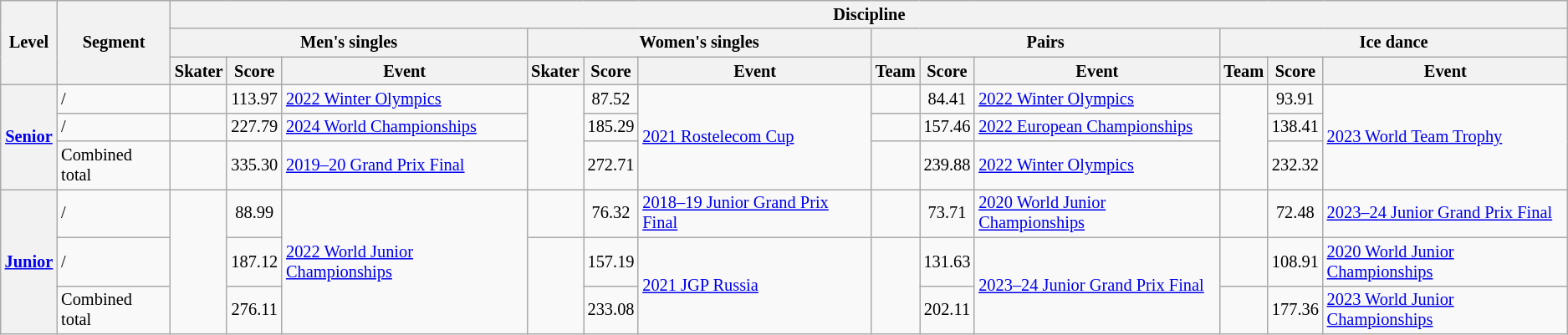<table class="wikitable unsortable" style="text-align:left; font-size:85%">
<tr>
<th rowspan="3">Level</th>
<th rowspan="3">Segment</th>
<th colspan="12">Discipline</th>
</tr>
<tr>
<th colspan="3">Men's singles</th>
<th colspan="3">Women's singles</th>
<th colspan="3">Pairs</th>
<th colspan="3">Ice dance</th>
</tr>
<tr>
<th>Skater</th>
<th>Score</th>
<th>Event</th>
<th>Skater</th>
<th>Score</th>
<th>Event</th>
<th>Team</th>
<th>Score</th>
<th>Event</th>
<th>Team</th>
<th>Score</th>
<th>Event</th>
</tr>
<tr>
<th rowspan="3"><a href='#'>Senior</a></th>
<td> / </td>
<td></td>
<td align="center">113.97</td>
<td><a href='#'>2022 Winter Olympics</a></td>
<td rowspan="3"></td>
<td align="center">87.52</td>
<td rowspan="3"><a href='#'>2021 Rostelecom Cup</a></td>
<td></td>
<td align="center">84.41</td>
<td><a href='#'>2022 Winter Olympics</a></td>
<td rowspan="3"></td>
<td align="center">93.91</td>
<td rowspan="3"><a href='#'>2023 World Team Trophy</a></td>
</tr>
<tr>
<td> / </td>
<td></td>
<td align="center">227.79</td>
<td><a href='#'>2024 World Championships</a></td>
<td align="center">185.29</td>
<td></td>
<td align="center">157.46</td>
<td><a href='#'>2022 European Championships</a></td>
<td align="center">138.41</td>
</tr>
<tr>
<td>Combined total</td>
<td></td>
<td align="center">335.30</td>
<td><a href='#'>2019–20 Grand Prix Final</a></td>
<td align="center">272.71</td>
<td></td>
<td align="center">239.88</td>
<td><a href='#'>2022 Winter Olympics</a></td>
<td align="center">232.32</td>
</tr>
<tr>
<th rowspan="3"><a href='#'>Junior</a></th>
<td> / </td>
<td rowspan="3"></td>
<td align="center">88.99</td>
<td rowspan="3"><a href='#'>2022 World Junior Championships</a></td>
<td></td>
<td align="center">76.32</td>
<td><a href='#'>2018–19 Junior Grand Prix Final</a></td>
<td></td>
<td align="center">73.71</td>
<td><a href='#'>2020 World Junior Championships</a></td>
<td></td>
<td align="center">72.48</td>
<td><a href='#'>2023–24 Junior Grand Prix Final</a></td>
</tr>
<tr>
<td> / </td>
<td align="center">187.12</td>
<td rowspan="2"></td>
<td align="center">157.19</td>
<td rowspan="2"><a href='#'>2021 JGP Russia</a></td>
<td rowspan="2"></td>
<td align="center">131.63</td>
<td rowspan="2"><a href='#'>2023–24 Junior Grand Prix Final</a></td>
<td></td>
<td align="center">108.91</td>
<td><a href='#'>2020 World Junior Championships</a></td>
</tr>
<tr>
<td>Combined total</td>
<td align="center">276.11</td>
<td align="center">233.08</td>
<td align="center">202.11</td>
<td></td>
<td align="center">177.36</td>
<td><a href='#'>2023 World Junior Championships</a></td>
</tr>
</table>
